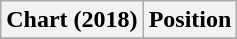<table class="wikitable plainrowheaders" style="text-align:center">
<tr>
<th scope="col">Chart (2018)</th>
<th scope="col">Position</th>
</tr>
<tr>
</tr>
</table>
